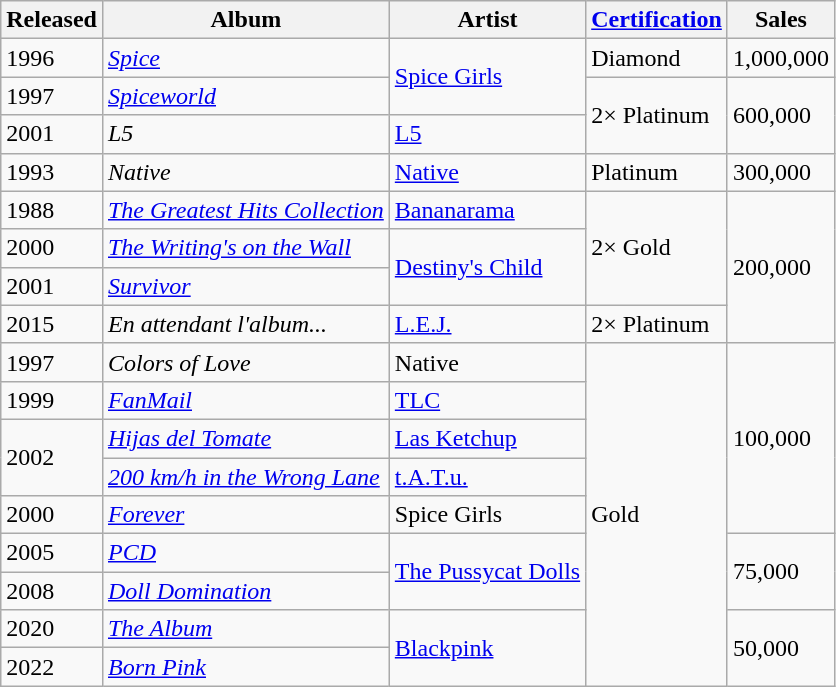<table class="wikitable">
<tr>
<th>Released</th>
<th>Album</th>
<th>Artist</th>
<th><a href='#'>Certification</a></th>
<th>Sales<br> </th>
</tr>
<tr>
<td>1996</td>
<td style="text-align:left"><em><a href='#'>Spice</a></em></td>
<td rowspan="2"><a href='#'>Spice Girls</a></td>
<td>Diamond</td>
<td>1,000,000</td>
</tr>
<tr>
<td>1997</td>
<td style="text-align:left"><em> <a href='#'>Spiceworld</a></em></td>
<td rowspan="2">2× Platinum</td>
<td rowspan="2">600,000</td>
</tr>
<tr>
<td>2001</td>
<td style="text-align:left"><em> L5 </em></td>
<td><a href='#'>L5</a></td>
</tr>
<tr>
<td>1993</td>
<td style="text-align:left"><em>Native</em></td>
<td><a href='#'>Native</a></td>
<td>Platinum</td>
<td>300,000</td>
</tr>
<tr>
<td>1988</td>
<td><em><a href='#'>The Greatest Hits Collection</a></em></td>
<td><a href='#'>Bananarama</a></td>
<td rowspan="3">2× Gold</td>
<td rowspan="4">200,000</td>
</tr>
<tr>
<td>2000</td>
<td style="text-align:left"><em><a href='#'>The Writing's on the Wall</a></em></td>
<td rowspan="2"><a href='#'>Destiny's Child</a></td>
</tr>
<tr>
<td>2001</td>
<td style="text-align:left"><em><a href='#'>Survivor</a></em></td>
</tr>
<tr>
<td>2015</td>
<td style="text-align:left"><em>En attendant l'album...</em></td>
<td><a href='#'>L.E.J.</a></td>
<td>2× Platinum</td>
</tr>
<tr>
<td>1997</td>
<td style="text-align:left"><em>Colors of Love</em></td>
<td>Native</td>
<td rowspan="9">Gold</td>
<td rowspan="5">100,000</td>
</tr>
<tr>
<td>1999</td>
<td style="text-align:left"><em><a href='#'>FanMail</a></em></td>
<td><a href='#'>TLC</a></td>
</tr>
<tr>
<td rowspan="2">2002</td>
<td><em><a href='#'>Hijas del Tomate</a></em></td>
<td><a href='#'>Las Ketchup</a></td>
</tr>
<tr>
<td style="text-align:left"><em><a href='#'>200 km/h in the Wrong Lane</a></em></td>
<td><a href='#'>t.A.T.u.</a></td>
</tr>
<tr>
<td>2000</td>
<td style="text-align:left"><em><a href='#'>Forever</a></em></td>
<td>Spice Girls</td>
</tr>
<tr>
<td>2005</td>
<td style="text-align:left"><em><a href='#'>PCD</a></em></td>
<td rowspan="2"><a href='#'>The Pussycat Dolls</a></td>
<td rowspan="2">75,000</td>
</tr>
<tr>
<td>2008</td>
<td style="text-align:left"><em><a href='#'>Doll Domination</a></em></td>
</tr>
<tr>
<td>2020</td>
<td style="text-align:left"><em><a href='#'>The Album</a></em></td>
<td rowspan="2"><a href='#'>Blackpink</a></td>
<td rowspan="2">50,000</td>
</tr>
<tr>
<td>2022</td>
<td style="text-align:left"><em><a href='#'>Born Pink</a></em></td>
</tr>
</table>
